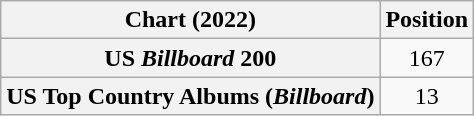<table class="wikitable sortable plainrowheaders" style="text-align:center">
<tr>
<th scope="col">Chart (2022)</th>
<th scope="col">Position</th>
</tr>
<tr>
<th scope="row">US <em>Billboard</em> 200</th>
<td>167</td>
</tr>
<tr>
<th scope="row">US Top Country Albums (<em>Billboard</em>)</th>
<td>13</td>
</tr>
</table>
